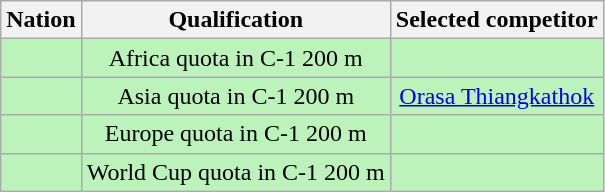<table class="wikitable" style="text-align:center">
<tr>
<th>Nation</th>
<th>Qualification</th>
<th>Selected competitor</th>
</tr>
<tr bgcolor=bbf3bb>
<td align="left"></td>
<td>Africa quota in C-1 200 m</td>
<td></td>
</tr>
<tr bgcolor=bbf3bb>
<td align="left"></td>
<td>Asia quota in C-1 200 m</td>
<td><a href='#'>Orasa Thiangkathok</a></td>
</tr>
<tr bgcolor=bbf3bb>
<td align="left"></td>
<td>Europe quota in C-1 200 m</td>
<td></td>
</tr>
<tr bgcolor=bbf3bb>
<td align="left"></td>
<td>World Cup quota in C-1 200 m</td>
<td></td>
</tr>
</table>
